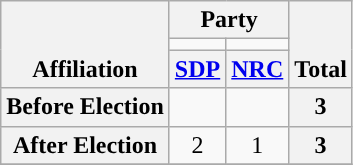<table class=wikitable style="text-align:center">
<tr style="vertical-align:bottom;">
<th rowspan=3>Affiliation</th>
<th colspan=2>Party</th>
<th rowspan=3>Total</th>
</tr>
<tr>
<td style="background-color:"></td>
<td style="background-color:"></td>
</tr>
<tr>
<th><a href='#'>SDP</a></th>
<th><a href='#'>NRC</a></th>
</tr>
<tr>
<th>Before Election</th>
<td></td>
<td></td>
<th>3</th>
</tr>
<tr>
<th>After Election</th>
<td>2</td>
<td>1</td>
<th>3</th>
</tr>
<tr>
</tr>
</table>
